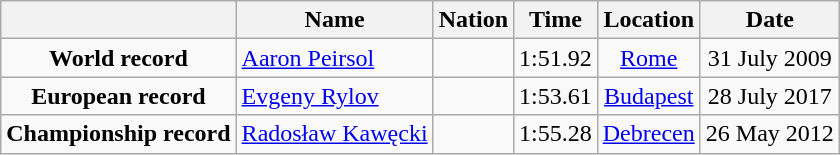<table class=wikitable style=text-align:center>
<tr>
<th></th>
<th>Name</th>
<th>Nation</th>
<th>Time</th>
<th>Location</th>
<th>Date</th>
</tr>
<tr>
<td><strong>World record</strong></td>
<td align=left><a href='#'>Aaron Peirsol</a></td>
<td align=left></td>
<td align=left>1:51.92</td>
<td><a href='#'>Rome</a></td>
<td>31 July 2009</td>
</tr>
<tr>
<td><strong>European record</strong></td>
<td align=left><a href='#'>Evgeny Rylov</a></td>
<td align=left></td>
<td align=left>1:53.61</td>
<td><a href='#'>Budapest</a></td>
<td>28 July 2017</td>
</tr>
<tr>
<td><strong>Championship record</strong></td>
<td align=left><a href='#'>Radosław Kawęcki</a></td>
<td align=left></td>
<td align=left>1:55.28</td>
<td><a href='#'>Debrecen</a></td>
<td>26 May 2012</td>
</tr>
</table>
